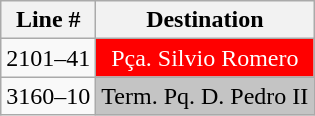<table class="wikitable">
<tr>
<th align="center">Line #</th>
<th align="center">Destination</th>
</tr>
<tr>
<td align="center">2101–41</td>
<td align="center" bgcolor="FF0000" style="color:white">Pça. Silvio Romero</td>
</tr>
<tr>
<td align="center">3160–10</td>
<td align="center" bgcolor="c4c4c4">Term. Pq. D. Pedro II</td>
</tr>
</table>
